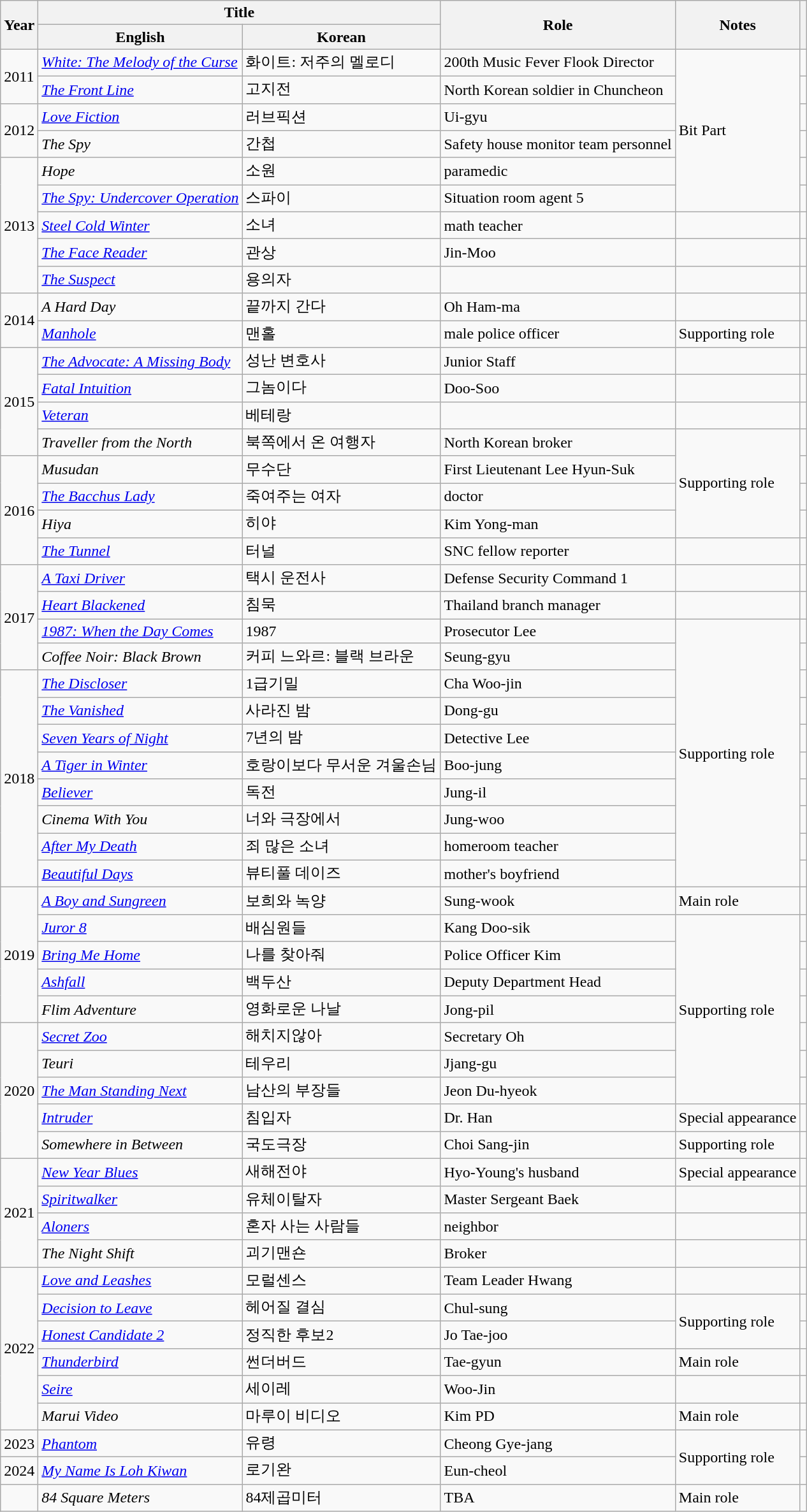<table class="wikitable sortable">
<tr>
<th rowspan="2">Year</th>
<th colspan="2">Title</th>
<th rowspan="2">Role</th>
<th rowspan="2">Notes</th>
<th rowspan="2" class="unsortable"></th>
</tr>
<tr>
<th>English</th>
<th>Korean</th>
</tr>
<tr>
<td rowspan="2">2011</td>
<td><em><a href='#'>White: The Melody of the Curse</a></em></td>
<td>화이트: 저주의 멜로디</td>
<td>200th Music Fever Flook Director</td>
<td rowspan="6">Bit Part</td>
<td></td>
</tr>
<tr>
<td><em><a href='#'>The Front Line</a></em></td>
<td>고지전</td>
<td>North Korean soldier in Chuncheon</td>
<td></td>
</tr>
<tr>
<td rowspan="2">2012</td>
<td><em><a href='#'>Love Fiction</a></em></td>
<td>러브픽션</td>
<td>Ui-gyu</td>
<td></td>
</tr>
<tr>
<td><em>The Spy</em></td>
<td>간첩</td>
<td>Safety house monitor team personnel</td>
<td></td>
</tr>
<tr>
<td rowspan="5">2013</td>
<td><em>Hope</em></td>
<td>소원</td>
<td>paramedic</td>
<td></td>
</tr>
<tr>
<td><em><a href='#'>The Spy: Undercover Operation</a></em></td>
<td>스파이</td>
<td>Situation room agent 5</td>
<td></td>
</tr>
<tr>
<td><em><a href='#'>Steel Cold Winter</a></em></td>
<td>소녀</td>
<td>math teacher</td>
<td></td>
<td></td>
</tr>
<tr>
<td><em><a href='#'>The Face Reader</a></em></td>
<td>관상</td>
<td>Jin-Moo</td>
<td></td>
<td></td>
</tr>
<tr>
<td><em><a href='#'>The Suspect</a></em></td>
<td>용의자</td>
<td></td>
<td></td>
<td></td>
</tr>
<tr>
<td rowspan="2">2014</td>
<td><em>A Hard Day</em></td>
<td>끝까지 간다</td>
<td>Oh Ham-ma</td>
<td></td>
<td></td>
</tr>
<tr>
<td><em><a href='#'>Manhole</a></em></td>
<td>맨홀</td>
<td>male police officer</td>
<td>Supporting role</td>
<td></td>
</tr>
<tr>
<td rowspan="4">2015</td>
<td><em><a href='#'>The Advocate: A Missing Body</a></em></td>
<td>성난 변호사</td>
<td>Junior Staff</td>
<td></td>
<td></td>
</tr>
<tr>
<td><em><a href='#'>Fatal Intuition</a></em></td>
<td>그놈이다</td>
<td>Doo-Soo</td>
<td></td>
<td></td>
</tr>
<tr>
<td><em><a href='#'>Veteran</a></em></td>
<td>베테랑</td>
<td></td>
<td></td>
<td></td>
</tr>
<tr>
<td><em>Traveller from the North</em></td>
<td>북쪽에서 온 여행자</td>
<td>North Korean broker</td>
<td rowspan="4">Supporting role</td>
<td></td>
</tr>
<tr>
<td rowspan="4">2016</td>
<td><em>Musudan</em></td>
<td>무수단</td>
<td>First Lieutenant Lee Hyun-Suk</td>
<td></td>
</tr>
<tr>
<td><em><a href='#'>The Bacchus Lady</a></em></td>
<td>죽여주는 여자</td>
<td>doctor</td>
<td></td>
</tr>
<tr>
<td><em>Hiya</em></td>
<td>히야</td>
<td>Kim Yong-man</td>
<td></td>
</tr>
<tr>
<td><em><a href='#'>The Tunnel</a></em></td>
<td>터널</td>
<td>SNC fellow reporter</td>
<td></td>
<td></td>
</tr>
<tr>
<td rowspan="4">2017</td>
<td><em><a href='#'>A Taxi Driver</a></em></td>
<td>택시 운전사</td>
<td>Defense Security Command 1</td>
<td></td>
<td></td>
</tr>
<tr>
<td><em><a href='#'>Heart Blackened</a></em></td>
<td>침묵</td>
<td>Thailand branch manager</td>
<td></td>
<td></td>
</tr>
<tr>
<td><em><a href='#'>1987: When the Day Comes</a></em></td>
<td>1987</td>
<td>Prosecutor Lee</td>
<td rowspan="10">Supporting role</td>
<td></td>
</tr>
<tr>
<td><em>Coffee Noir: Black Brown</em></td>
<td>커피 느와르: 블랙 브라운</td>
<td>Seung-gyu</td>
<td></td>
</tr>
<tr>
<td rowspan="8">2018</td>
<td><em><a href='#'>The Discloser</a></em></td>
<td>1급기밀</td>
<td>Cha Woo-jin</td>
<td></td>
</tr>
<tr>
<td><em><a href='#'>The Vanished</a></em></td>
<td>사라진 밤</td>
<td>Dong-gu</td>
<td></td>
</tr>
<tr>
<td><em><a href='#'>Seven Years of Night</a></em></td>
<td>7년의 밤</td>
<td>Detective Lee</td>
<td></td>
</tr>
<tr>
<td><em><a href='#'>A Tiger in Winter</a></em></td>
<td>호랑이보다 무서운 겨울손님</td>
<td>Boo-jung</td>
<td></td>
</tr>
<tr>
<td><em><a href='#'>Believer</a></em></td>
<td>독전</td>
<td>Jung-il</td>
<td></td>
</tr>
<tr>
<td><em>Cinema With You</em></td>
<td>너와 극장에서</td>
<td>Jung-woo</td>
<td></td>
</tr>
<tr>
<td><em><a href='#'>After My Death</a></em></td>
<td>죄 많은 소녀</td>
<td>homeroom teacher</td>
<td></td>
</tr>
<tr>
<td><em><a href='#'>Beautiful Days</a></em></td>
<td>뷰티풀 데이즈</td>
<td>mother's boyfriend</td>
<td></td>
</tr>
<tr>
<td rowspan="5">2019</td>
<td><em><a href='#'>A Boy and Sungreen</a></em></td>
<td>보희와 녹양</td>
<td>Sung-wook</td>
<td>Main role</td>
<td></td>
</tr>
<tr>
<td><em><a href='#'>Juror 8</a></em></td>
<td>배심원들</td>
<td>Kang Doo-sik</td>
<td rowspan="7">Supporting role</td>
<td></td>
</tr>
<tr>
<td><em><a href='#'>Bring Me Home</a></em></td>
<td>나를 찾아줘</td>
<td>Police Officer Kim</td>
<td></td>
</tr>
<tr>
<td><em><a href='#'>Ashfall</a></em></td>
<td>백두산</td>
<td>Deputy Department Head</td>
<td></td>
</tr>
<tr>
<td><em>Flim Adventure</em></td>
<td>영화로운 나날</td>
<td>Jong-pil</td>
<td></td>
</tr>
<tr>
<td rowspan="5">2020</td>
<td><em><a href='#'>Secret Zoo</a></em></td>
<td>해치지않아</td>
<td>Secretary Oh</td>
<td></td>
</tr>
<tr>
<td><em>Teuri</em></td>
<td>테우리</td>
<td>Jjang-gu</td>
<td></td>
</tr>
<tr>
<td><em><a href='#'>The Man Standing Next</a></em></td>
<td>남산의 부장들</td>
<td>Jeon Du-hyeok</td>
<td></td>
</tr>
<tr>
<td><em><a href='#'>Intruder</a></em></td>
<td>침입자</td>
<td>Dr. Han</td>
<td>Special appearance</td>
<td></td>
</tr>
<tr>
<td><em>Somewhere in Between</em></td>
<td>국도극장</td>
<td>Choi Sang-jin</td>
<td>Supporting role</td>
<td></td>
</tr>
<tr>
<td rowspan="4">2021</td>
<td><em><a href='#'>New Year Blues</a></em></td>
<td>새해전야</td>
<td>Hyo-Young's husband</td>
<td>Special appearance</td>
<td></td>
</tr>
<tr>
<td><em><a href='#'>Spiritwalker</a></em></td>
<td>유체이탈자</td>
<td>Master Sergeant Baek</td>
<td></td>
<td></td>
</tr>
<tr>
<td><em><a href='#'>Aloners</a></em></td>
<td>혼자 사는 사람들</td>
<td>neighbor</td>
<td></td>
<td></td>
</tr>
<tr>
<td><em>The Night Shift</em></td>
<td>괴기맨숀</td>
<td>Broker</td>
<td></td>
<td></td>
</tr>
<tr>
<td rowspan="6">2022</td>
<td><em><a href='#'>Love and Leashes</a></em></td>
<td>모럴센스</td>
<td>Team Leader Hwang</td>
<td></td>
<td></td>
</tr>
<tr>
<td><em><a href='#'>Decision to Leave</a></em></td>
<td>헤어질 결심</td>
<td>Chul-sung</td>
<td rowspan="2">Supporting role</td>
<td></td>
</tr>
<tr>
<td><em><a href='#'>Honest Candidate 2</a></em></td>
<td>정직한 후보2</td>
<td>Jo Tae-joo</td>
<td></td>
</tr>
<tr>
<td><em><a href='#'>Thunderbird</a></em></td>
<td>썬더버드</td>
<td>Tae-gyun</td>
<td>Main role</td>
<td></td>
</tr>
<tr>
<td><em><a href='#'>Seire</a></em></td>
<td>세이레</td>
<td>Woo-Jin</td>
<td></td>
<td></td>
</tr>
<tr>
<td><em>Marui Video</em></td>
<td>마루이 비디오</td>
<td>Kim PD</td>
<td>Main role</td>
<td></td>
</tr>
<tr>
<td>2023</td>
<td><em><a href='#'>Phantom</a></em></td>
<td>유령</td>
<td>Cheong Gye-jang</td>
<td rowspan="2">Supporting role</td>
<td></td>
</tr>
<tr>
<td>2024</td>
<td><em><a href='#'>My Name Is Loh Kiwan</a></em></td>
<td>로기완</td>
<td>Eun-cheol</td>
<td></td>
</tr>
<tr>
<td></td>
<td><em>84 Square Meters</em></td>
<td>84제곱미터</td>
<td>TBA</td>
<td>Main role</td>
<td></td>
</tr>
</table>
